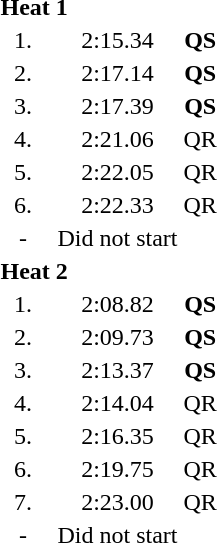<table style="text-align:center">
<tr>
<td colspan=4 align=left><strong>Heat 1</strong></td>
</tr>
<tr>
<td width=30>1.</td>
<td align=left></td>
<td width=80>2:15.34</td>
<td><strong>QS</strong></td>
</tr>
<tr>
<td>2.</td>
<td align=left></td>
<td>2:17.14</td>
<td><strong>QS</strong></td>
</tr>
<tr>
<td>3.</td>
<td align=left></td>
<td>2:17.39</td>
<td><strong>QS</strong></td>
</tr>
<tr>
<td>4.</td>
<td align=left></td>
<td>2:21.06</td>
<td>QR</td>
</tr>
<tr>
<td>5.</td>
<td align=left></td>
<td>2:22.05</td>
<td>QR</td>
</tr>
<tr>
<td>6.</td>
<td align=left></td>
<td>2:22.33</td>
<td>QR</td>
</tr>
<tr>
<td>-</td>
<td align=left></td>
<td>Did not start</td>
<td></td>
</tr>
<tr>
<td colspan=4 align=left><strong>Heat 2</strong></td>
</tr>
<tr>
<td>1.</td>
<td align=left></td>
<td>2:08.82</td>
<td><strong>QS</strong></td>
</tr>
<tr>
<td>2.</td>
<td align=left></td>
<td>2:09.73</td>
<td><strong>QS</strong></td>
</tr>
<tr>
<td>3.</td>
<td align=left></td>
<td>2:13.37</td>
<td><strong>QS</strong></td>
</tr>
<tr>
<td>4.</td>
<td align=left></td>
<td>2:14.04</td>
<td>QR</td>
</tr>
<tr>
<td>5.</td>
<td align=left></td>
<td>2:16.35</td>
<td>QR</td>
</tr>
<tr>
<td>6.</td>
<td align=left></td>
<td>2:19.75</td>
<td>QR</td>
</tr>
<tr>
<td>7.</td>
<td align=left></td>
<td>2:23.00</td>
<td>QR</td>
</tr>
<tr>
<td>-</td>
<td align=left></td>
<td>Did not start</td>
<td></td>
</tr>
</table>
